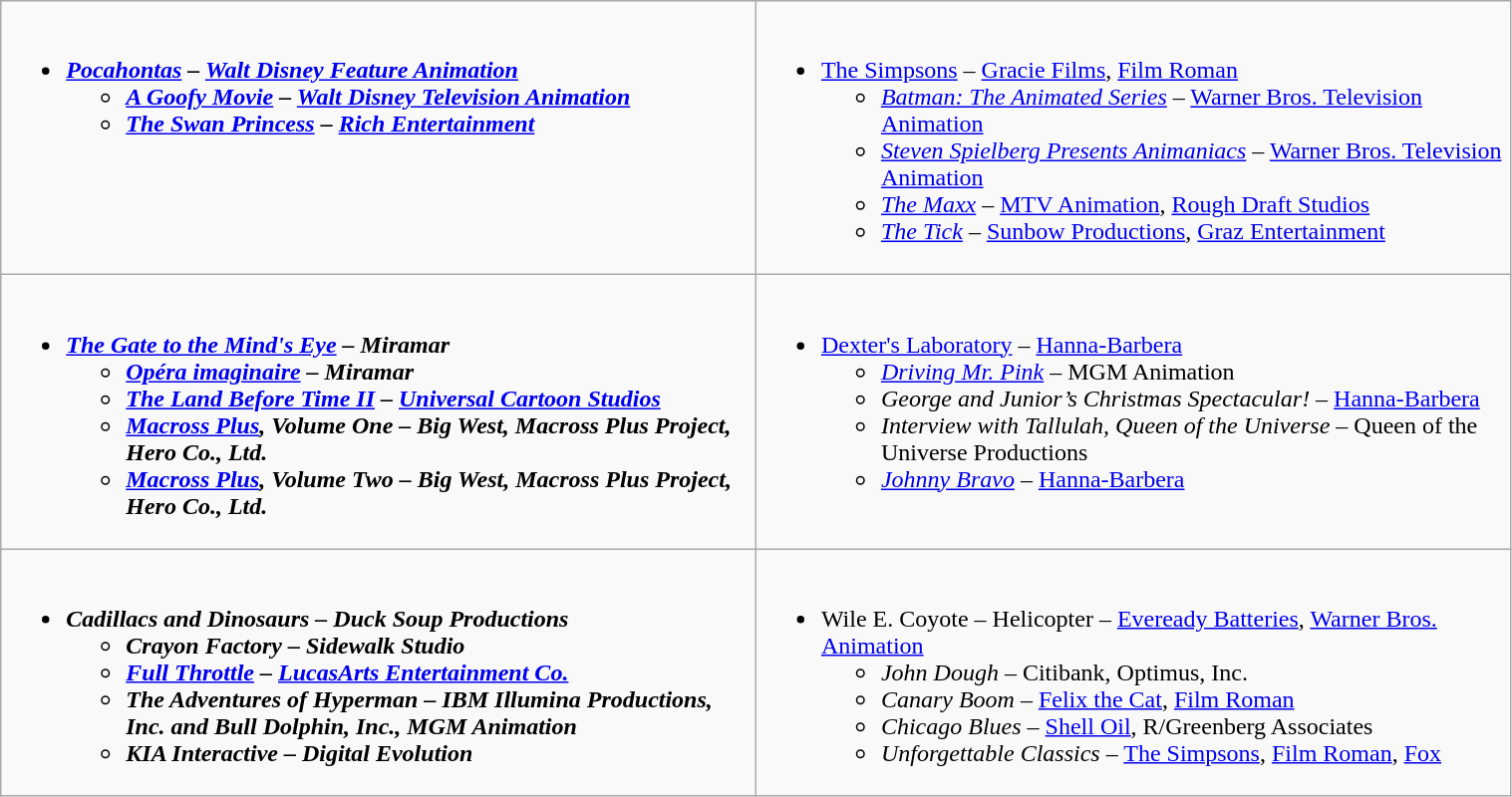<table class=wikitable width=80%>
<tr>
<td valign="top" width="30%"><br><ul><li><strong><em><a href='#'>Pocahontas</a><em> – <a href='#'>Walt Disney Feature Animation</a><strong><ul><li></em><a href='#'>A Goofy Movie</a><em> – <a href='#'>Walt Disney Television Animation</a></li><li></em><a href='#'>The Swan Princess</a><em> – <a href='#'>Rich Entertainment</a></li></ul></li></ul></td>
<td valign="top" width="30%"><br><ul><li></em></strong><a href='#'>The Simpsons</a></em> – <a href='#'>Gracie Films</a>, <a href='#'>Film Roman</a></strong><ul><li><em><a href='#'>Batman: The Animated Series</a></em> – <a href='#'>Warner Bros. Television Animation</a></li><li><em><a href='#'>Steven Spielberg Presents Animaniacs</a></em> – <a href='#'>Warner Bros. Television Animation</a></li><li><em><a href='#'>The Maxx</a></em> – <a href='#'>MTV Animation</a>, <a href='#'>Rough Draft Studios</a></li><li><em><a href='#'>The Tick</a></em> – <a href='#'>Sunbow Productions</a>, <a href='#'>Graz Entertainment</a></li></ul></li></ul></td>
</tr>
<tr>
<td valign="top" width="30%"><br><ul><li><strong><em><a href='#'>The Gate to the Mind's Eye</a><em> – Miramar<strong><ul><li></em><a href='#'>Opéra imaginaire</a><em> – Miramar</li><li></em><a href='#'>The Land Before Time II</a><em> – <a href='#'>Universal Cartoon Studios</a></li><li></em><a href='#'>Macross Plus</a>, Volume One<em> – Big West, Macross Plus Project, Hero Co., Ltd.</li><li></em><a href='#'>Macross Plus</a>, Volume Two<em> – Big West, Macross Plus Project, Hero Co., Ltd.</li></ul></li></ul></td>
<td valign="top" width="30%"><br><ul><li></em></strong><a href='#'>Dexter's Laboratory</a></em> – <a href='#'>Hanna-Barbera</a></strong><ul><li><em><a href='#'>Driving Mr. Pink</a></em> – MGM Animation</li><li><em>George and Junior’s Christmas Spectacular!</em> – <a href='#'>Hanna-Barbera</a></li><li><em>Interview with Tallulah, Queen of the Universe</em> – Queen of the Universe Productions</li><li><em><a href='#'>Johnny Bravo</a></em> – <a href='#'>Hanna-Barbera</a></li></ul></li></ul></td>
</tr>
<tr>
<td valign="top" width="30%"><br><ul><li><strong><em>Cadillacs and Dinosaurs<em> – Duck Soup Productions<strong><ul><li></em>Crayon Factory<em> – Sidewalk Studio</li><li></em><a href='#'>Full Throttle</a><em> – <a href='#'>LucasArts Entertainment Co.</a></li><li></em>The Adventures of Hyperman<em> – IBM Illumina Productions, Inc. and Bull Dolphin, Inc., MGM Animation</li><li></em>KIA Interactive<em> – Digital Evolution</li></ul></li></ul></td>
<td valign="top" width="30%"><br><ul><li></em></strong>Wile E. Coyote – Helicopter</em> – <a href='#'>Eveready Batteries</a>, <a href='#'>Warner Bros. Animation</a></strong><ul><li><em>John Dough</em> – Citibank, Optimus, Inc.</li><li><em>Canary Boom</em> – <a href='#'>Felix the Cat</a>, <a href='#'>Film Roman</a></li><li><em>Chicago Blues</em> – <a href='#'>Shell Oil</a>, R/Greenberg Associates</li><li><em>Unforgettable Classics</em> – <a href='#'>The Simpsons</a>, <a href='#'>Film Roman</a>, <a href='#'>Fox</a></li></ul></li></ul></td>
</tr>
</table>
